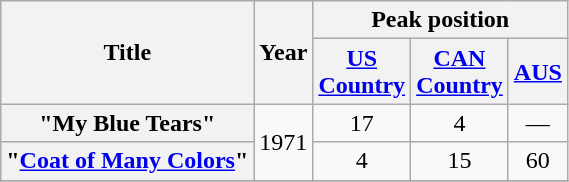<table class="wikitable plainrowheaders" style="text-align:center;">
<tr>
<th scope="col" rowspan = "2">Title</th>
<th scope="col" rowspan = "2">Year</th>
<th scope="col" colspan="3">Peak position</th>
</tr>
<tr>
<th><a href='#'>US<br>Country</a><br></th>
<th scope="col"><a href='#'>CAN<br>Country</a><br></th>
<th><a href='#'>AUS</a></th>
</tr>
<tr>
<th scope = "row">"My Blue Tears"</th>
<td rowspan = "2">1971</td>
<td>17</td>
<td>4</td>
<td>—</td>
</tr>
<tr>
<th scope = "row">"<a href='#'>Coat of Many Colors</a>"</th>
<td>4</td>
<td>15</td>
<td>60</td>
</tr>
<tr>
</tr>
</table>
